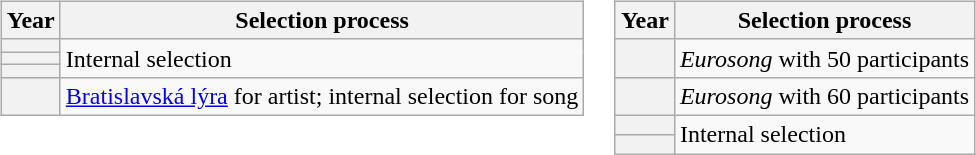<table>
<tr style="vertical-align:top">
<td><br><table class="wikitable plainrowheaders">
<tr>
<th>Year</th>
<th>Selection process</th>
</tr>
<tr>
<th scope="row"></th>
<td rowspan=3>Internal selection</td>
</tr>
<tr>
<th scope="row"></th>
</tr>
<tr>
<th scope="row"></th>
</tr>
<tr>
<th scope="row"></th>
<td><a href='#'>Bratislavská lýra</a> for artist; internal selection for song</td>
</tr>
</table>
</td>
<td><br><table class="wikitable plainrowheaders">
<tr>
<th>Year</th>
<th>Selection process</th>
</tr>
<tr>
<th scope="row"></th>
<td><em>Eurosong</em> with 50 participants</td>
</tr>
<tr>
<th scope="row"></th>
<td><em>Eurosong</em> with 60 participants</td>
</tr>
<tr>
<th scope="row"></th>
<td rowspan="2">Internal selection</td>
</tr>
<tr>
<th scope="row"></th>
</tr>
</table>
</td>
</tr>
</table>
